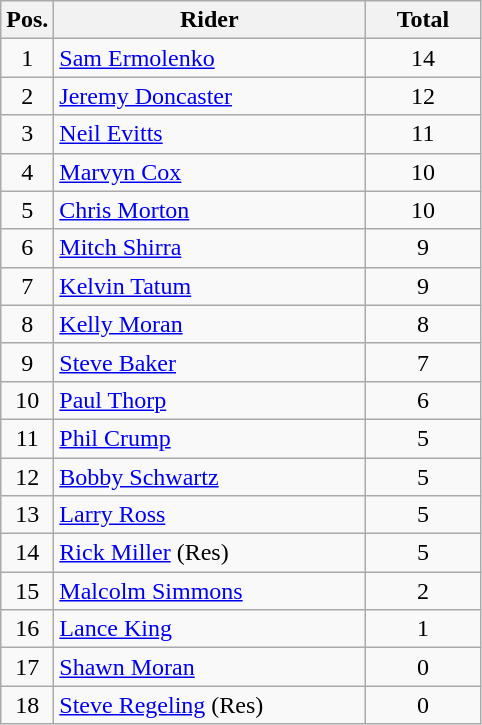<table class=wikitable>
<tr>
<th width=25px>Pos.</th>
<th width=200px>Rider</th>
<th width=70px>Total</th>
</tr>
<tr align=center >
<td>1</td>
<td align=left> <a href='#'>Sam Ermolenko</a></td>
<td>14</td>
</tr>
<tr align=center >
<td>2</td>
<td align=left> <a href='#'>Jeremy Doncaster</a></td>
<td>12</td>
</tr>
<tr align=center >
<td>3</td>
<td align=left> <a href='#'>Neil Evitts</a></td>
<td>11</td>
</tr>
<tr align=center >
<td>4</td>
<td align=left> <a href='#'>Marvyn Cox</a></td>
<td>10</td>
</tr>
<tr align=center >
<td>5</td>
<td align=left> <a href='#'>Chris Morton</a></td>
<td>10</td>
</tr>
<tr align=center >
<td>6</td>
<td align=left> <a href='#'>Mitch Shirra</a></td>
<td>9</td>
</tr>
<tr align=center >
<td>7</td>
<td align=left> <a href='#'>Kelvin Tatum</a></td>
<td>9</td>
</tr>
<tr align=center >
<td>8</td>
<td align=left> <a href='#'>Kelly Moran</a></td>
<td>8</td>
</tr>
<tr align=center >
<td>9</td>
<td align=left> <a href='#'>Steve Baker</a></td>
<td>7</td>
</tr>
<tr align=center >
<td>10</td>
<td align=left> <a href='#'>Paul Thorp</a></td>
<td>6</td>
</tr>
<tr align=center>
<td>11</td>
<td align=left> <a href='#'>Phil Crump</a></td>
<td>5</td>
</tr>
<tr align=center>
<td>12</td>
<td align=left> <a href='#'>Bobby Schwartz</a></td>
<td>5</td>
</tr>
<tr align=center>
<td>13</td>
<td align=left> <a href='#'>Larry Ross</a></td>
<td>5</td>
</tr>
<tr align=center>
<td>14</td>
<td align=left> <a href='#'>Rick Miller</a> (Res)</td>
<td>5</td>
</tr>
<tr align=center>
<td>15</td>
<td align=left> <a href='#'>Malcolm Simmons</a></td>
<td>2</td>
</tr>
<tr align=center>
<td>16</td>
<td align=left> <a href='#'>Lance King</a></td>
<td>1</td>
</tr>
<tr align=center>
<td>17</td>
<td align=left> <a href='#'>Shawn Moran</a></td>
<td>0</td>
</tr>
<tr align=center>
<td>18</td>
<td align=left> <a href='#'>Steve Regeling</a> (Res)</td>
<td>0</td>
</tr>
</table>
